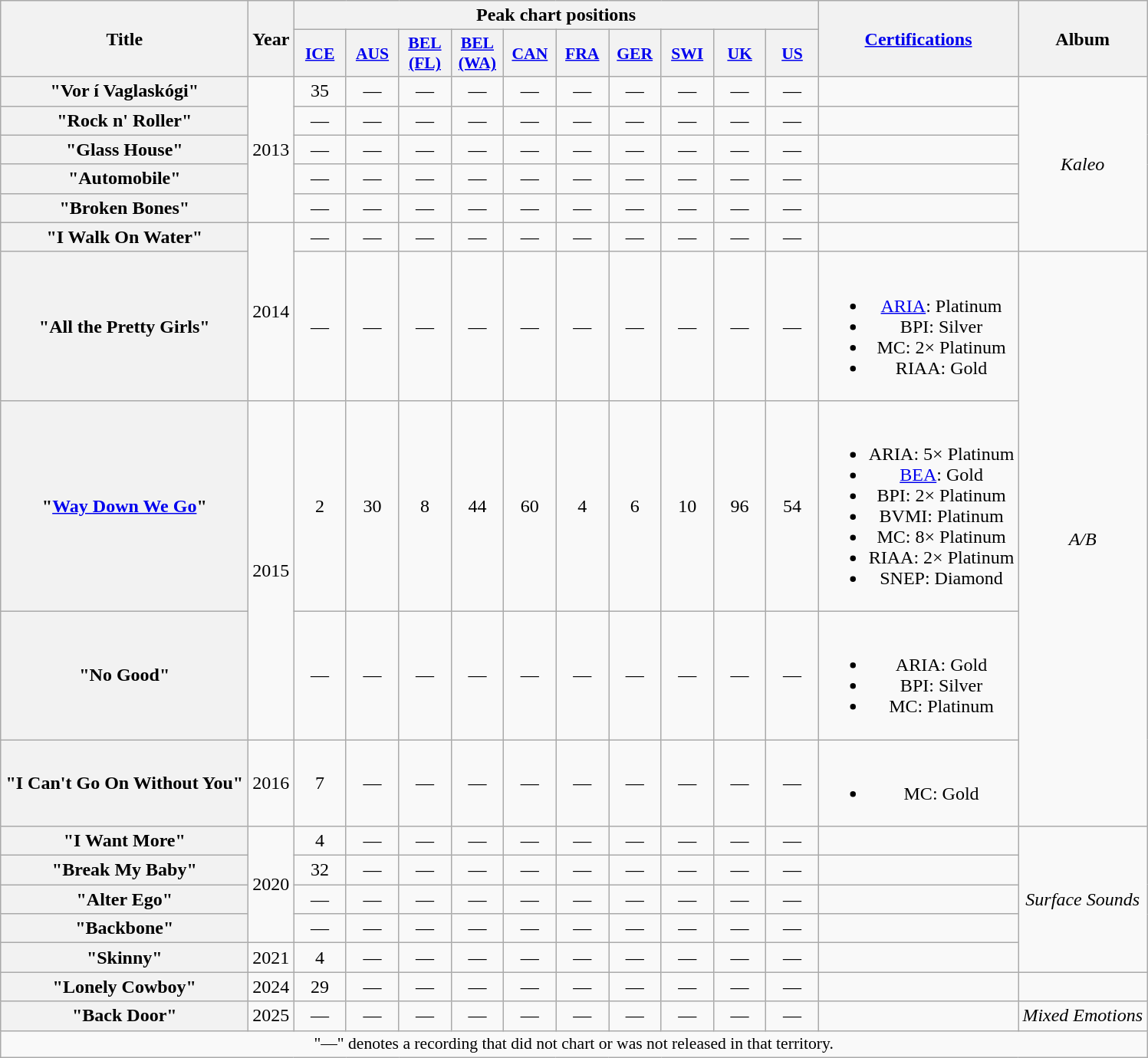<table class="wikitable plainrowheaders" style="text-align:center;">
<tr>
<th scope="col" rowspan="2" style="width:13em;">Title</th>
<th scope="col" rowspan="2">Year</th>
<th scope="col" colspan="10">Peak chart positions</th>
<th Scope="col" rowspan="2"><a href='#'>Certifications</a></th>
<th scope="col" rowspan="2">Album</th>
</tr>
<tr>
<th scope="col" style="width:2.7em;font-size:90%;"><a href='#'>ICE</a><br></th>
<th scope="col" style="width:2.7em;font-size:90%;"><a href='#'>AUS</a><br></th>
<th scope="col" style="width:2.7em;font-size:90%;"><a href='#'>BEL<br>(FL)</a><br></th>
<th scope="col" style="width:2.7em;font-size:90%;"><a href='#'>BEL<br>(WA)</a><br></th>
<th scope="col" style="width:2.7em;font-size:90%;"><a href='#'>CAN</a><br></th>
<th scope="col" style="width:2.7em;font-size:90%;"><a href='#'>FRA</a><br></th>
<th scope="col" style="width:2.7em;font-size:90%;"><a href='#'>GER</a><br></th>
<th scope="col" style="width:2.7em;font-size:90%;"><a href='#'>SWI</a><br></th>
<th scope="col" style="width:2.7em;font-size:90%;"><a href='#'>UK</a><br></th>
<th scope="col" style="width:2.7em;font-size:90%;"><a href='#'>US</a><br></th>
</tr>
<tr>
<th scope="row">"Vor í Vaglaskógi"</th>
<td rowspan="5">2013</td>
<td>35</td>
<td>—</td>
<td>—</td>
<td>—</td>
<td>—</td>
<td>—</td>
<td>—</td>
<td>—</td>
<td>—</td>
<td>—</td>
<td></td>
<td rowspan="6"><em>Kaleo</em></td>
</tr>
<tr>
<th scope="row">"Rock n' Roller"</th>
<td>—</td>
<td>—</td>
<td>—</td>
<td>—</td>
<td>—</td>
<td>—</td>
<td>—</td>
<td>—</td>
<td>—</td>
<td>—</td>
<td></td>
</tr>
<tr>
<th scope="row">"Glass House"</th>
<td>—</td>
<td>—</td>
<td>—</td>
<td>—</td>
<td>—</td>
<td>—</td>
<td>—</td>
<td>—</td>
<td>—</td>
<td>—</td>
<td></td>
</tr>
<tr>
<th scope="row">"Automobile"</th>
<td>—</td>
<td>—</td>
<td>—</td>
<td>—</td>
<td>—</td>
<td>—</td>
<td>—</td>
<td>—</td>
<td>—</td>
<td>—</td>
<td></td>
</tr>
<tr>
<th scope="row">"Broken Bones"</th>
<td>—</td>
<td>—</td>
<td>—</td>
<td>—</td>
<td>—</td>
<td>—</td>
<td>—</td>
<td>—</td>
<td>—</td>
<td>—</td>
<td></td>
</tr>
<tr>
<th scope="row">"I Walk On Water"</th>
<td rowspan="2">2014</td>
<td>—</td>
<td>—</td>
<td>—</td>
<td>—</td>
<td>—</td>
<td>—</td>
<td>—</td>
<td>—</td>
<td>—</td>
<td>—</td>
<td></td>
</tr>
<tr>
<th scope="row">"All the Pretty Girls"</th>
<td>—</td>
<td>—</td>
<td>—</td>
<td>—</td>
<td>—</td>
<td>—</td>
<td>—</td>
<td>—</td>
<td>—</td>
<td>—</td>
<td><br><ul><li><a href='#'>ARIA</a>: Platinum</li><li>BPI: Silver</li><li>MC: 2× Platinum</li><li>RIAA: Gold</li></ul></td>
<td rowspan="4"><em>A/B</em></td>
</tr>
<tr>
<th scope="row">"<a href='#'>Way Down We Go</a>"</th>
<td rowspan="2">2015</td>
<td>2</td>
<td>30</td>
<td>8</td>
<td>44</td>
<td>60</td>
<td>4</td>
<td>6</td>
<td>10</td>
<td>96</td>
<td>54</td>
<td><br><ul><li>ARIA: 5× Platinum</li><li><a href='#'>BEA</a>: Gold</li><li>BPI: 2× Platinum</li><li>BVMI: Platinum</li><li>MC: 8× Platinum</li><li>RIAA: 2× Platinum</li><li>SNEP: Diamond</li></ul></td>
</tr>
<tr>
<th scope="row">"No Good"</th>
<td>—</td>
<td>—</td>
<td>—</td>
<td>—</td>
<td>—</td>
<td>—</td>
<td>—</td>
<td>—</td>
<td>—</td>
<td>—</td>
<td><br><ul><li>ARIA: Gold</li><li>BPI: Silver</li><li>MC: Platinum</li></ul></td>
</tr>
<tr>
<th scope="row">"I Can't Go On Without You"</th>
<td>2016</td>
<td>7</td>
<td>—</td>
<td>—</td>
<td>—</td>
<td>—</td>
<td>—</td>
<td>—</td>
<td>—</td>
<td>—</td>
<td>—</td>
<td><br><ul><li>MC: Gold</li></ul></td>
</tr>
<tr>
<th scope="row">"I Want More"</th>
<td rowspan="4">2020</td>
<td>4</td>
<td>—</td>
<td>—</td>
<td>—</td>
<td>—</td>
<td>—</td>
<td>—</td>
<td>—</td>
<td>—</td>
<td>—</td>
<td></td>
<td rowspan="5"><em>Surface Sounds</em></td>
</tr>
<tr>
<th scope="row">"Break My Baby"</th>
<td>32</td>
<td>—</td>
<td>—</td>
<td>—</td>
<td>—</td>
<td>—</td>
<td>—</td>
<td>—</td>
<td>—</td>
<td>—</td>
<td></td>
</tr>
<tr>
<th scope="row">"Alter Ego"</th>
<td>—</td>
<td>—</td>
<td>—</td>
<td>—</td>
<td>—</td>
<td>—</td>
<td>—</td>
<td>—</td>
<td>—</td>
<td>—</td>
<td></td>
</tr>
<tr>
<th scope="row">"Backbone"</th>
<td>—</td>
<td>—</td>
<td>—</td>
<td>—</td>
<td>—</td>
<td>—</td>
<td>—</td>
<td>—</td>
<td>—</td>
<td>—</td>
<td></td>
</tr>
<tr>
<th scope="row">"Skinny"</th>
<td>2021</td>
<td>4</td>
<td>—</td>
<td>—</td>
<td>—</td>
<td>—</td>
<td>—</td>
<td>—</td>
<td>—</td>
<td>—</td>
<td>—</td>
<td></td>
</tr>
<tr>
<th scope="row">"Lonely Cowboy"</th>
<td>2024</td>
<td>29</td>
<td>—</td>
<td>—</td>
<td>—</td>
<td>—</td>
<td>—</td>
<td>—</td>
<td>—</td>
<td>—</td>
<td>—</td>
<td></td>
<td></td>
</tr>
<tr>
<th scope="row">"Back Door"</th>
<td>2025</td>
<td>—</td>
<td>—</td>
<td>—</td>
<td>—</td>
<td>—</td>
<td>—</td>
<td>—</td>
<td>—</td>
<td>—</td>
<td>—</td>
<td></td>
<td><em>Mixed Emotions</em></td>
</tr>
<tr>
<td colspan="14" style="font-size:90%">"—" denotes a recording that did not chart or was not released in that territory.</td>
</tr>
</table>
